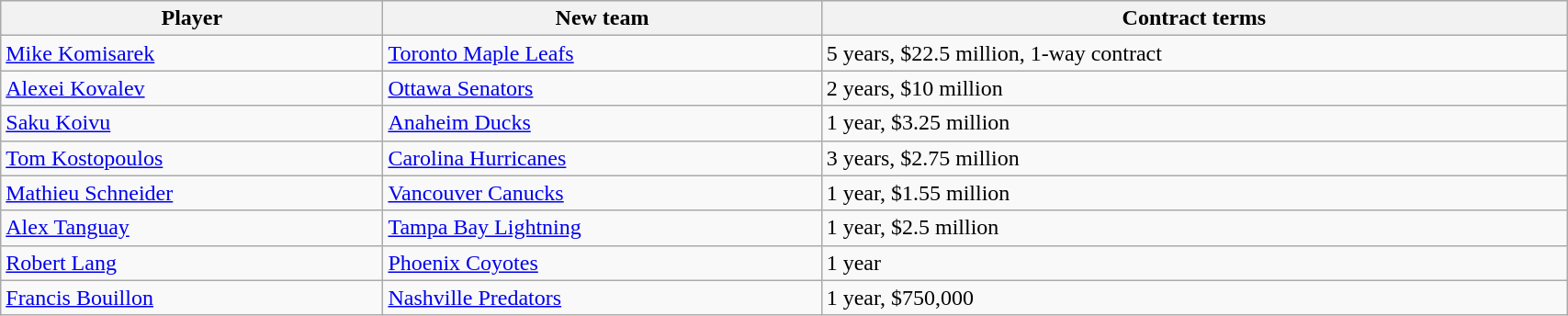<table class="wikitable" style="width:90%;">
<tr style="text-align:center; background:#ddd;">
<th>Player</th>
<th>New team</th>
<th>Contract terms</th>
</tr>
<tr>
<td><a href='#'>Mike Komisarek</a></td>
<td><a href='#'>Toronto Maple Leafs</a></td>
<td>5 years, $22.5 million, 1-way contract</td>
</tr>
<tr>
<td><a href='#'>Alexei Kovalev</a></td>
<td><a href='#'>Ottawa Senators</a></td>
<td>2 years, $10 million</td>
</tr>
<tr>
<td><a href='#'>Saku Koivu</a></td>
<td><a href='#'>Anaheim Ducks</a></td>
<td>1 year, $3.25 million</td>
</tr>
<tr>
<td><a href='#'>Tom Kostopoulos</a></td>
<td><a href='#'>Carolina Hurricanes</a></td>
<td>3 years, $2.75 million</td>
</tr>
<tr>
<td><a href='#'>Mathieu Schneider</a></td>
<td><a href='#'>Vancouver Canucks</a></td>
<td>1 year, $1.55 million</td>
</tr>
<tr>
<td><a href='#'>Alex Tanguay</a></td>
<td><a href='#'>Tampa Bay Lightning</a></td>
<td>1 year, $2.5 million</td>
</tr>
<tr>
<td><a href='#'>Robert Lang</a></td>
<td><a href='#'>Phoenix Coyotes</a></td>
<td>1 year</td>
</tr>
<tr>
<td><a href='#'>Francis Bouillon</a></td>
<td><a href='#'>Nashville Predators</a></td>
<td>1 year, $750,000</td>
</tr>
</table>
